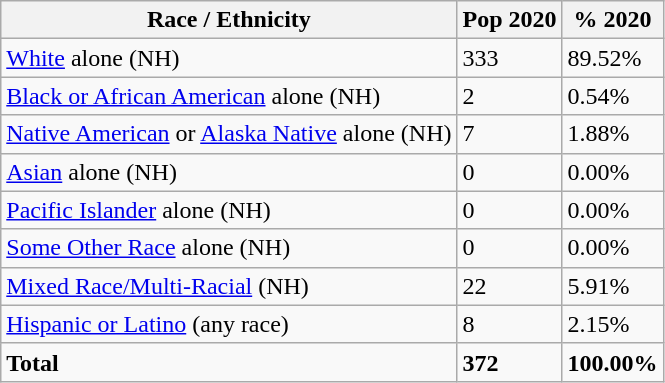<table class="wikitable">
<tr>
<th>Race / Ethnicity</th>
<th>Pop 2020</th>
<th>% 2020</th>
</tr>
<tr>
<td><a href='#'>White</a> alone (NH)</td>
<td>333</td>
<td>89.52%</td>
</tr>
<tr>
<td><a href='#'>Black or African American</a> alone (NH)</td>
<td>2</td>
<td>0.54%</td>
</tr>
<tr>
<td><a href='#'>Native American</a> or <a href='#'>Alaska Native</a> alone (NH)</td>
<td>7</td>
<td>1.88%</td>
</tr>
<tr>
<td><a href='#'>Asian</a> alone (NH)</td>
<td>0</td>
<td>0.00%</td>
</tr>
<tr>
<td><a href='#'>Pacific Islander</a> alone (NH)</td>
<td>0</td>
<td>0.00%</td>
</tr>
<tr>
<td><a href='#'>Some Other Race</a> alone (NH)</td>
<td>0</td>
<td>0.00%</td>
</tr>
<tr>
<td><a href='#'>Mixed Race/Multi-Racial</a> (NH)</td>
<td>22</td>
<td>5.91%</td>
</tr>
<tr>
<td><a href='#'>Hispanic or Latino</a> (any race)</td>
<td>8</td>
<td>2.15%</td>
</tr>
<tr>
<td><strong>Total</strong></td>
<td><strong>372</strong></td>
<td><strong>100.00%</strong></td>
</tr>
</table>
